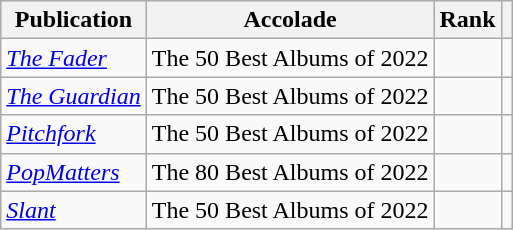<table class="sortable wikitable">
<tr>
<th>Publication</th>
<th>Accolade</th>
<th>Rank</th>
<th class="unsortable"></th>
</tr>
<tr>
<td><em><a href='#'>The Fader</a></em></td>
<td>The 50 Best Albums of 2022</td>
<td></td>
<td></td>
</tr>
<tr>
<td><em><a href='#'>The Guardian</a></em></td>
<td>The 50 Best Albums of 2022</td>
<td></td>
<td></td>
</tr>
<tr>
<td><em><a href='#'>Pitchfork</a></em></td>
<td>The 50 Best Albums of 2022</td>
<td></td>
<td></td>
</tr>
<tr>
<td><em><a href='#'>PopMatters</a></em></td>
<td>The 80 Best Albums of 2022</td>
<td></td>
<td></td>
</tr>
<tr>
<td><em><a href='#'>Slant</a></em></td>
<td>The 50 Best Albums of 2022</td>
<td></td>
<td></td>
</tr>
</table>
